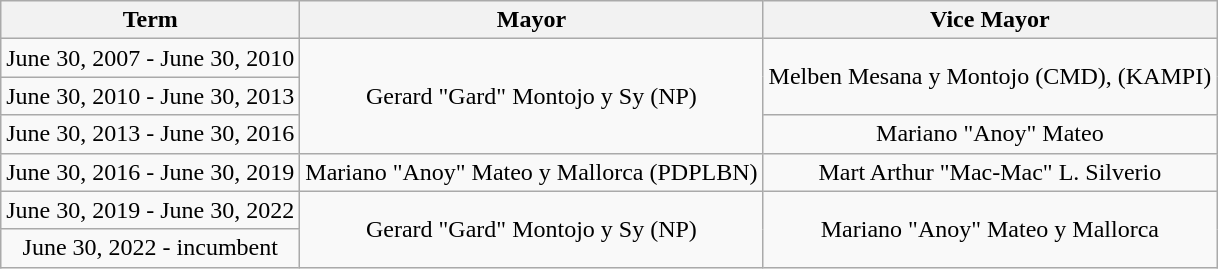<table class="wikitable" style="text-align:center;">
<tr>
<th>Term</th>
<th>Mayor</th>
<th>Vice Mayor</th>
</tr>
<tr>
<td>June 30, 2007 - June 30, 2010</td>
<td rowspan=3>Gerard "Gard" Montojo y Sy (NP)</td>
<td rowspan=2>Melben Mesana y Montojo (CMD), (KAMPI)</td>
</tr>
<tr>
<td>June 30, 2010 - June 30, 2013</td>
</tr>
<tr>
<td>June 30, 2013 - June 30, 2016</td>
<td>Mariano "Anoy" Mateo</td>
</tr>
<tr>
<td>June 30, 2016 - June 30, 2019</td>
<td>Mariano "Anoy" Mateo y Mallorca (PDPLBN)</td>
<td>Mart Arthur "Mac-Mac" L. Silverio</td>
</tr>
<tr>
<td>June 30, 2019 - June 30, 2022</td>
<td rowspan=2>Gerard "Gard" Montojo y Sy (NP)</td>
<td rowspan=2>Mariano "Anoy" Mateo y Mallorca</td>
</tr>
<tr>
<td>June 30, 2022 - incumbent</td>
</tr>
</table>
